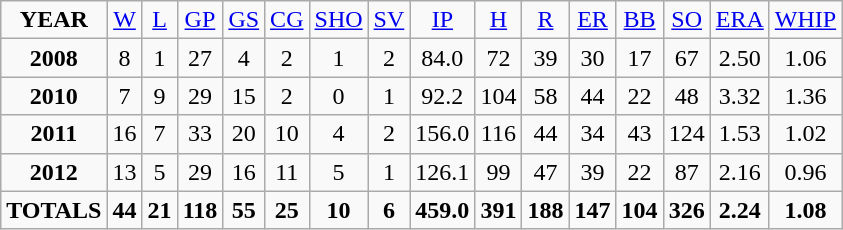<table class="wikitable">
<tr align=center>
<td><strong>YEAR</strong></td>
<td><a href='#'>W</a></td>
<td><a href='#'>L</a></td>
<td><a href='#'>GP</a></td>
<td><a href='#'>GS</a></td>
<td><a href='#'>CG</a></td>
<td><a href='#'>SHO</a></td>
<td><a href='#'>SV</a></td>
<td><a href='#'>IP</a></td>
<td><a href='#'>H</a></td>
<td><a href='#'>R</a></td>
<td><a href='#'>ER</a></td>
<td><a href='#'>BB</a></td>
<td><a href='#'>SO</a></td>
<td><a href='#'>ERA</a></td>
<td><a href='#'>WHIP</a></td>
</tr>
<tr align=center>
<td><strong>2008</strong></td>
<td>8</td>
<td>1</td>
<td>27</td>
<td>4</td>
<td>2</td>
<td>1</td>
<td>2</td>
<td>84.0</td>
<td>72</td>
<td>39</td>
<td>30</td>
<td>17</td>
<td>67</td>
<td>2.50</td>
<td>1.06</td>
</tr>
<tr align=center>
<td><strong>2010</strong></td>
<td>7</td>
<td>9</td>
<td>29</td>
<td>15</td>
<td>2</td>
<td>0</td>
<td>1</td>
<td>92.2</td>
<td>104</td>
<td>58</td>
<td>44</td>
<td>22</td>
<td>48</td>
<td>3.32</td>
<td>1.36</td>
</tr>
<tr align=center>
<td><strong>2011</strong></td>
<td>16</td>
<td>7</td>
<td>33</td>
<td>20</td>
<td>10</td>
<td>4</td>
<td>2</td>
<td>156.0</td>
<td>116</td>
<td>44</td>
<td>34</td>
<td>43</td>
<td>124</td>
<td>1.53</td>
<td>1.02</td>
</tr>
<tr align=center>
<td><strong>2012</strong></td>
<td>13</td>
<td>5</td>
<td>29</td>
<td>16</td>
<td>11</td>
<td>5</td>
<td>1</td>
<td>126.1</td>
<td>99</td>
<td>47</td>
<td>39</td>
<td>22</td>
<td>87</td>
<td>2.16</td>
<td>0.96</td>
</tr>
<tr align=center>
<td><strong>TOTALS</strong></td>
<td><strong>44</strong></td>
<td><strong>21</strong></td>
<td><strong>118</strong></td>
<td><strong>55</strong></td>
<td><strong>25</strong></td>
<td><strong>10</strong></td>
<td><strong>6</strong></td>
<td><strong>459.0</strong></td>
<td><strong>391</strong></td>
<td><strong>188</strong></td>
<td><strong>147</strong></td>
<td><strong>104</strong></td>
<td><strong>326</strong></td>
<td><strong>2.24</strong></td>
<td><strong>1.08</strong></td>
</tr>
</table>
